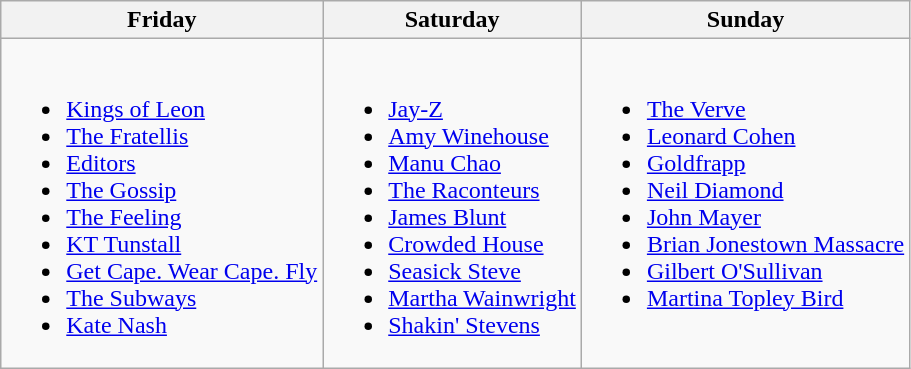<table class="wikitable">
<tr>
<th>Friday</th>
<th>Saturday</th>
<th>Sunday</th>
</tr>
<tr valign="top">
<td><br><ul><li><a href='#'>Kings of Leon</a></li><li><a href='#'>The Fratellis</a></li><li><a href='#'>Editors</a></li><li><a href='#'>The Gossip</a></li><li><a href='#'>The Feeling</a></li><li><a href='#'>KT Tunstall</a></li><li><a href='#'>Get Cape. Wear Cape. Fly</a></li><li><a href='#'>The Subways</a></li><li><a href='#'>Kate Nash</a></li></ul></td>
<td><br><ul><li><a href='#'>Jay-Z</a></li><li><a href='#'>Amy Winehouse</a></li><li><a href='#'>Manu Chao</a></li><li><a href='#'>The Raconteurs</a></li><li><a href='#'>James Blunt</a></li><li><a href='#'>Crowded House</a></li><li><a href='#'>Seasick Steve</a></li><li><a href='#'>Martha Wainwright</a></li><li><a href='#'>Shakin' Stevens</a></li></ul></td>
<td><br><ul><li><a href='#'>The Verve</a></li><li><a href='#'>Leonard Cohen</a></li><li><a href='#'>Goldfrapp</a></li><li><a href='#'>Neil Diamond</a></li><li><a href='#'>John Mayer</a></li><li><a href='#'>Brian Jonestown Massacre</a></li><li><a href='#'>Gilbert O'Sullivan</a></li><li><a href='#'>Martina Topley Bird</a></li></ul></td>
</tr>
</table>
